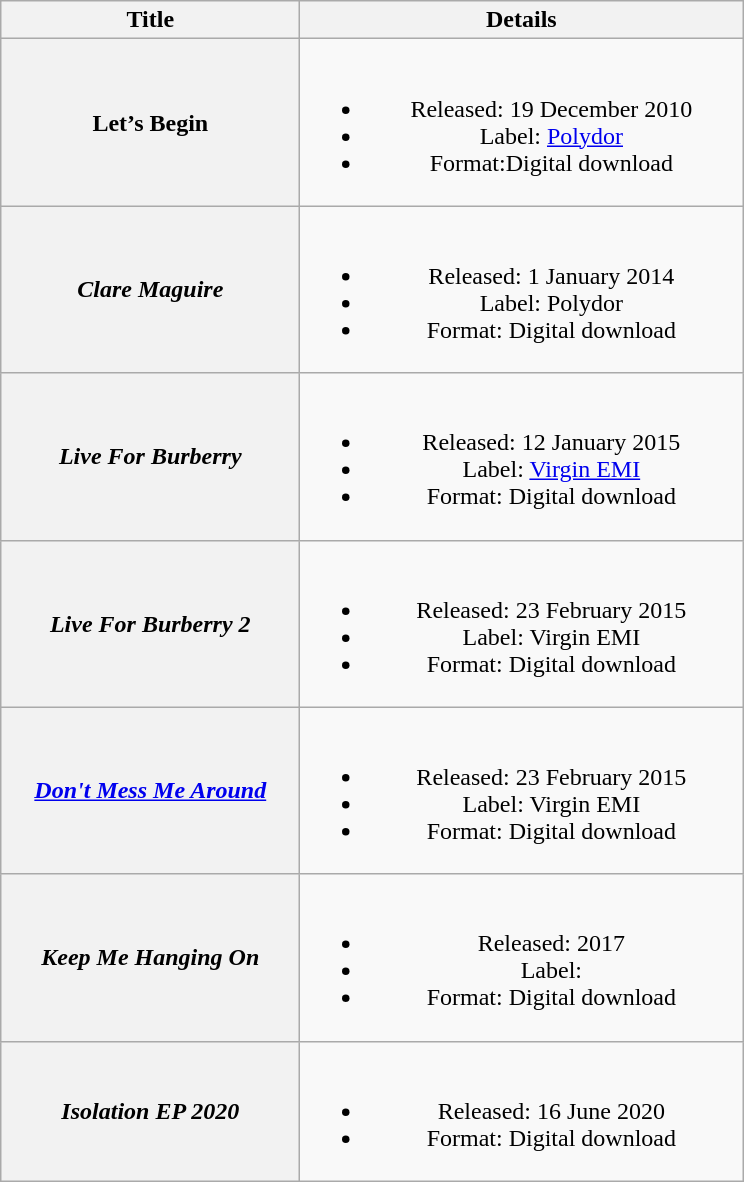<table class="wikitable plainrowheaders" style="text-align:center;">
<tr>
<th scope="col" style="width:12em;">Title</th>
<th scope="col" style="width:18em;">Details</th>
</tr>
<tr>
<th scope="row">Let’s Begin</th>
<td><br><ul><li>Released: 19 December 2010</li><li>Label: <a href='#'>Polydor</a></li><li>Format:Digital download</li></ul></td>
</tr>
<tr>
<th scope="row"><em>Clare Maguire</em></th>
<td><br><ul><li>Released: 1 January 2014</li><li>Label: Polydor</li><li>Format: Digital download</li></ul></td>
</tr>
<tr>
<th scope="row"><em>Live For Burberry</em></th>
<td><br><ul><li>Released: 12 January 2015</li><li>Label: <a href='#'>Virgin EMI</a></li><li>Format: Digital download</li></ul></td>
</tr>
<tr>
<th scope="row"><em>Live For Burberry 2</em></th>
<td><br><ul><li>Released: 23 February 2015</li><li>Label: Virgin EMI</li><li>Format: Digital download</li></ul></td>
</tr>
<tr>
<th scope="row"><em><a href='#'>Don't Mess Me Around</a></em></th>
<td><br><ul><li>Released: 23 February 2015</li><li>Label: Virgin EMI</li><li>Format: Digital download</li></ul></td>
</tr>
<tr>
<th scope="row"><em>Keep Me Hanging On</em></th>
<td><br><ul><li>Released: 2017</li><li>Label:</li><li>Format: Digital download</li></ul></td>
</tr>
<tr>
<th scope="row"><em>Isolation EP 2020</em></th>
<td><br><ul><li>Released: 16 June 2020</li><li>Format: Digital download</li></ul></td>
</tr>
</table>
